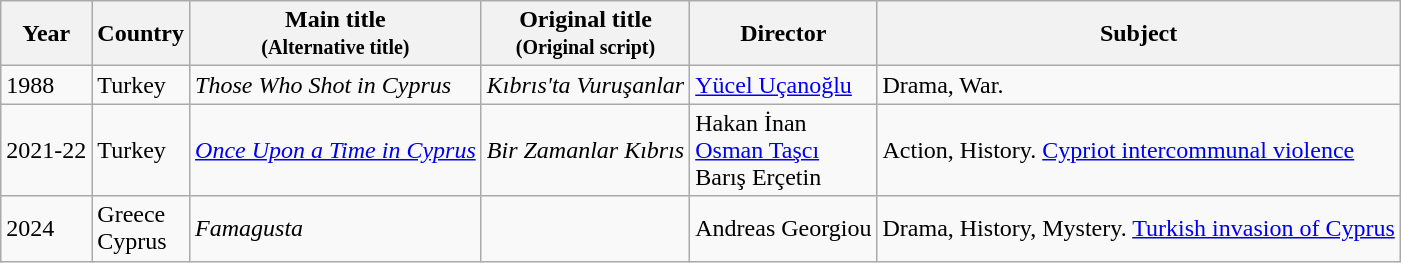<table class="wikitable sortable">
<tr>
<th>Year</th>
<th>Country</th>
<th class="unsortable">Main title<br><small>(Alternative title)</small></th>
<th class="unsortable">Original title<br><small>(Original script)</small></th>
<th>Director</th>
<th class="unsortable">Subject</th>
</tr>
<tr>
<td>1988</td>
<td>Turkey</td>
<td><em>Those Who Shot in Cyprus</em></td>
<td><em>Kıbrıs'ta Vuruşanlar</em></td>
<td><a href='#'>Yücel Uçanoğlu</a></td>
<td>Drama, War.</td>
</tr>
<tr>
<td>2021-22</td>
<td>Turkey</td>
<td><em><a href='#'>Once Upon a Time in Cyprus</a></em></td>
<td><em>Bir Zamanlar Kıbrıs</em></td>
<td>Hakan İnan<br><a href='#'>Osman Taşcı</a><br>Barış Erçetin</td>
<td>Action, History. <a href='#'>Cypriot intercommunal violence</a></td>
</tr>
<tr>
<td>2024</td>
<td>Greece<br>Cyprus</td>
<td><em>Famagusta</em></td>
<td></td>
<td>Andreas Georgiou</td>
<td>Drama, History, Mystery. <a href='#'>Turkish invasion of Cyprus</a></td>
</tr>
</table>
